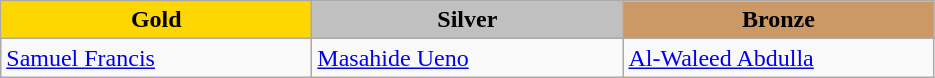<table class="wikitable" style="text-align:left">
<tr align="center">
<td width=200 bgcolor=gold><strong>Gold</strong></td>
<td width=200 bgcolor=silver><strong>Silver</strong></td>
<td width=200 bgcolor=CC9966><strong>Bronze</strong></td>
</tr>
<tr>
<td><a href='#'>Samuel Francis</a><br><em></em></td>
<td><a href='#'>Masahide Ueno</a><br><em></em></td>
<td><a href='#'>Al-Waleed Abdulla</a><br><em></em></td>
</tr>
</table>
